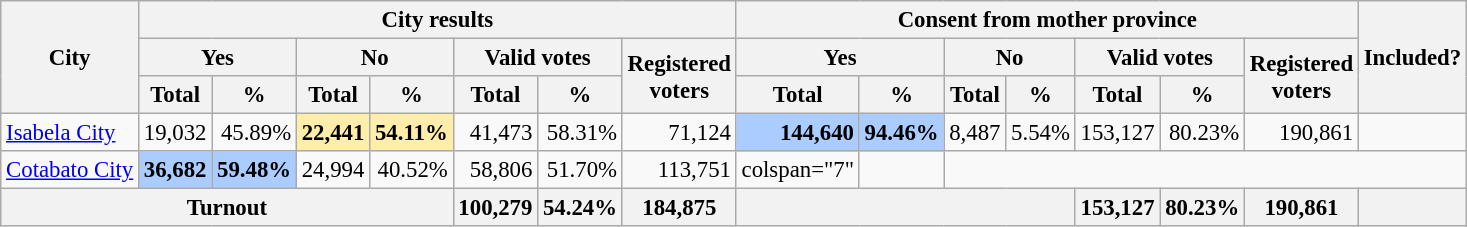<table class="wikitable" style="text-align:right; font-size:95%;">
<tr>
<th rowspan="3">City</th>
<th colspan="7">City results</th>
<th colspan="7">Consent from mother province</th>
<th rowspan="3">Included?</th>
</tr>
<tr>
<th colspan="2">Yes</th>
<th colspan="2">No</th>
<th colspan="2">Valid votes</th>
<th rowspan="2">Registered<br>voters</th>
<th colspan="2">Yes</th>
<th colspan="2">No</th>
<th colspan="2">Valid votes</th>
<th rowspan="2">Registered<br>voters</th>
</tr>
<tr>
<th>Total</th>
<th>%</th>
<th>Total</th>
<th>%</th>
<th>Total</th>
<th>%</th>
<th>Total</th>
<th>%</th>
<th>Total</th>
<th>%</th>
<th>Total</th>
<th>%</th>
</tr>
<tr>
<td align="left"><a href='#'>Isabela City</a> </td>
<td>19,032</td>
<td>45.89%</td>
<td style="background:#fea"><strong>22,441</strong></td>
<td style="background:#fea"><strong>54.11%</strong></td>
<td>41,473</td>
<td>58.31%</td>
<td>71,124</td>
<td style="background:#acf;"><strong>144,640</strong></td>
<td style="background:#acf;"><strong>94.46%</strong></td>
<td>8,487</td>
<td>5.54%</td>
<td>153,127</td>
<td>80.23%</td>
<td>190,861</td>
<td></td>
</tr>
<tr>
<td align="left"><a href='#'>Cotabato City</a></td>
<td style="background:#acf"><strong>36,682</strong></td>
<td style="background:#acf"><strong>59.48%</strong></td>
<td>24,994</td>
<td>40.52%</td>
<td>58,806</td>
<td>51.70%</td>
<td>113,751</td>
<td>colspan="7" </td>
<td></td>
</tr>
<tr>
<th colspan="5">Turnout</th>
<th>100,279</th>
<th>54.24%</th>
<th>184,875</th>
<th colspan="4"></th>
<th>153,127</th>
<th>80.23%</th>
<th>190,861</th>
<th></th>
</tr>
</table>
